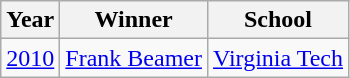<table class="wikitable">
<tr>
<th bgcolor="#e5e5e5">Year</th>
<th bgcolor="#e5e5e5">Winner</th>
<th bgcolor="#e5e5e5">School</th>
</tr>
<tr>
<td><a href='#'>2010</a></td>
<td><a href='#'>Frank Beamer</a></td>
<td><a href='#'>Virginia Tech</a></td>
</tr>
</table>
